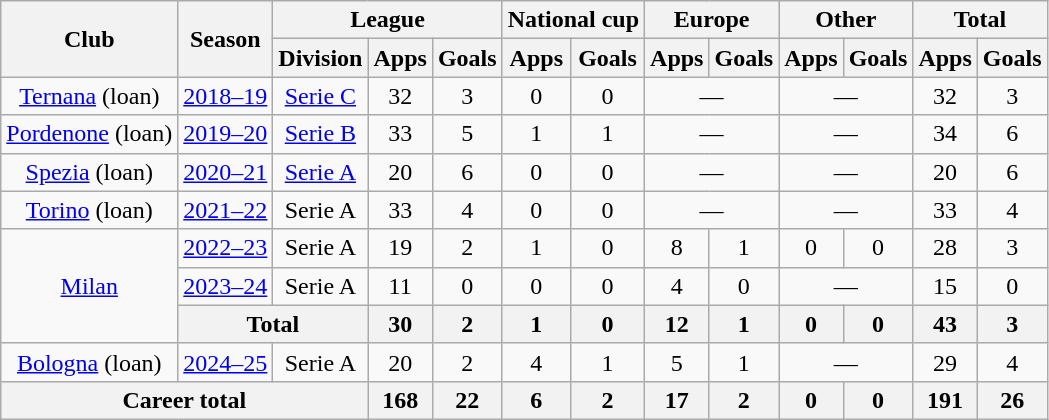<table class="wikitable" style="text-align:center">
<tr>
<th rowspan="2">Club</th>
<th rowspan="2">Season</th>
<th colspan="3">League</th>
<th colspan="2">National cup</th>
<th colspan="2">Europe</th>
<th colspan="2">Other</th>
<th colspan="2">Total</th>
</tr>
<tr>
<th>Division</th>
<th>Apps</th>
<th>Goals</th>
<th>Apps</th>
<th>Goals</th>
<th>Apps</th>
<th>Goals</th>
<th>Apps</th>
<th>Goals</th>
<th>Apps</th>
<th>Goals</th>
</tr>
<tr>
<td><a href='#'>Ternana</a> (loan)</td>
<td><a href='#'>2018–19</a></td>
<td><a href='#'>Serie C</a></td>
<td>32</td>
<td>3</td>
<td>0</td>
<td>0</td>
<td colspan="2">—</td>
<td colspan="2">—</td>
<td>32</td>
<td>3</td>
</tr>
<tr>
<td><a href='#'>Pordenone</a> (loan)</td>
<td><a href='#'>2019–20</a></td>
<td><a href='#'>Serie B</a></td>
<td>33</td>
<td>5</td>
<td>1</td>
<td>1</td>
<td colspan="2">—</td>
<td colspan="2">—</td>
<td>34</td>
<td>6</td>
</tr>
<tr>
<td><a href='#'>Spezia</a> (loan)</td>
<td><a href='#'>2020–21</a></td>
<td><a href='#'>Serie A</a></td>
<td>20</td>
<td>6</td>
<td>0</td>
<td>0</td>
<td colspan="2">—</td>
<td colspan="2">—</td>
<td>20</td>
<td>6</td>
</tr>
<tr>
<td><a href='#'>Torino</a> (loan)</td>
<td><a href='#'>2021–22</a></td>
<td>Serie A</td>
<td>33</td>
<td>4</td>
<td>0</td>
<td>0</td>
<td colspan="2">—</td>
<td colspan="2">—</td>
<td>33</td>
<td>4</td>
</tr>
<tr>
<td rowspan="3"><a href='#'>Milan</a></td>
<td><a href='#'>2022–23</a></td>
<td>Serie A</td>
<td>19</td>
<td>2</td>
<td>1</td>
<td>0</td>
<td>8</td>
<td>1</td>
<td>0</td>
<td>0</td>
<td>28</td>
<td>3</td>
</tr>
<tr>
<td><a href='#'>2023–24</a></td>
<td>Serie A</td>
<td>11</td>
<td>0</td>
<td>0</td>
<td>0</td>
<td>4</td>
<td>0</td>
<td colspan="2">—</td>
<td>15</td>
<td>0</td>
</tr>
<tr>
<th colspan="2">Total</th>
<th>30</th>
<th>2</th>
<th>1</th>
<th>0</th>
<th>12</th>
<th>1</th>
<th>0</th>
<th>0</th>
<th>43</th>
<th>3</th>
</tr>
<tr>
<td><a href='#'>Bologna</a> (loan)</td>
<td><a href='#'>2024–25</a></td>
<td>Serie A</td>
<td>20</td>
<td>2</td>
<td>4</td>
<td>1</td>
<td>5</td>
<td>1</td>
<td colspan="2">—</td>
<td>29</td>
<td>4</td>
</tr>
<tr>
<th colspan="3">Career total</th>
<th>168</th>
<th>22</th>
<th>6</th>
<th>2</th>
<th>17</th>
<th>2</th>
<th>0</th>
<th>0</th>
<th>191</th>
<th>26</th>
</tr>
</table>
